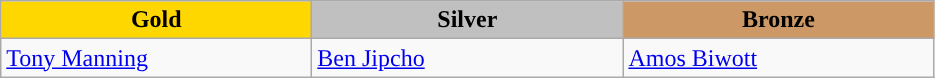<table class="wikitable">
<tr>
<th scope=col style="background-color:gold; width:200px;">Gold</th>
<th scope=col style="background-color:silver; width:200px;">Silver</th>
<th scope=col style="background-color:#cc9966; width:200px;">Bronze</th>
</tr>
<tr>
<td><a href='#'>Tony Manning</a><br><em></em></td>
<td><a href='#'>Ben Jipcho</a><br><em></em></td>
<td><a href='#'>Amos Biwott</a><br><em></em></td>
</tr>
</table>
